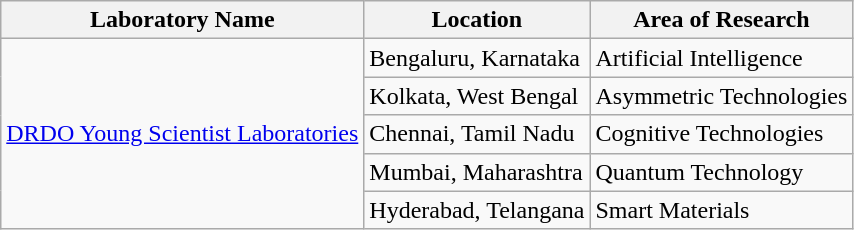<table class="wikitable sortable">
<tr>
<th>Laboratory Name</th>
<th>Location</th>
<th>Area of Research</th>
</tr>
<tr>
<td rowspan="5"><a href='#'>DRDO Young Scientist Laboratories</a></td>
<td>Bengaluru, Karnataka</td>
<td>Artificial Intelligence</td>
</tr>
<tr>
<td>Kolkata, West Bengal</td>
<td>Asymmetric Technologies</td>
</tr>
<tr>
<td>Chennai, Tamil Nadu</td>
<td>Cognitive Technologies</td>
</tr>
<tr>
<td>Mumbai, Maharashtra</td>
<td>Quantum Technology</td>
</tr>
<tr>
<td>Hyderabad, Telangana</td>
<td>Smart Materials</td>
</tr>
</table>
